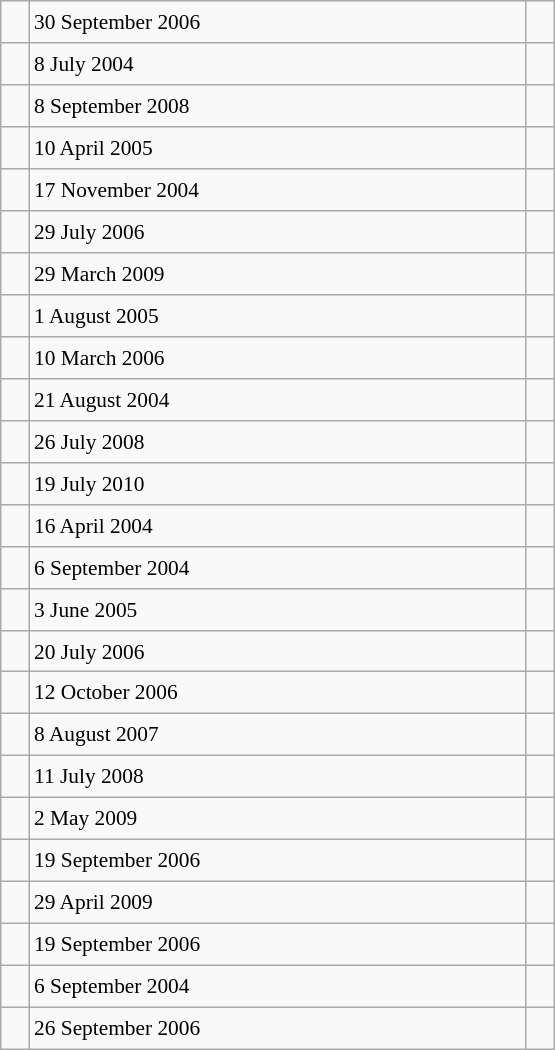<table class="wikitable" style="font-size: 89%; float: left; width: 26em; margin-right: 1em; height: 700px">
<tr>
<td></td>
<td>30 September 2006</td>
<td></td>
</tr>
<tr>
<td></td>
<td>8 July 2004</td>
<td></td>
</tr>
<tr>
<td></td>
<td>8 September 2008</td>
<td></td>
</tr>
<tr>
<td></td>
<td>10 April 2005</td>
<td></td>
</tr>
<tr>
<td></td>
<td>17 November 2004</td>
<td></td>
</tr>
<tr>
<td></td>
<td>29 July 2006</td>
<td></td>
</tr>
<tr>
<td></td>
<td>29 March 2009</td>
<td></td>
</tr>
<tr>
<td></td>
<td>1 August 2005</td>
<td></td>
</tr>
<tr>
<td></td>
<td>10 March 2006</td>
<td></td>
</tr>
<tr>
<td></td>
<td>21 August 2004</td>
<td></td>
</tr>
<tr>
<td></td>
<td>26 July 2008</td>
<td></td>
</tr>
<tr>
<td></td>
<td>19 July 2010</td>
<td></td>
</tr>
<tr>
<td></td>
<td>16 April 2004</td>
<td></td>
</tr>
<tr>
<td></td>
<td>6 September 2004</td>
<td></td>
</tr>
<tr>
<td></td>
<td>3 June 2005</td>
<td></td>
</tr>
<tr>
<td></td>
<td>20 July 2006</td>
<td></td>
</tr>
<tr>
<td></td>
<td>12 October 2006</td>
<td></td>
</tr>
<tr>
<td></td>
<td>8 August 2007</td>
<td></td>
</tr>
<tr>
<td></td>
<td>11 July 2008</td>
<td></td>
</tr>
<tr>
<td></td>
<td>2 May 2009</td>
<td></td>
</tr>
<tr>
<td></td>
<td>19 September 2006</td>
<td></td>
</tr>
<tr>
<td></td>
<td>29 April 2009</td>
<td></td>
</tr>
<tr>
<td></td>
<td>19 September 2006</td>
<td></td>
</tr>
<tr>
<td></td>
<td>6 September 2004</td>
<td></td>
</tr>
<tr>
<td></td>
<td>26 September 2006</td>
<td></td>
</tr>
</table>
